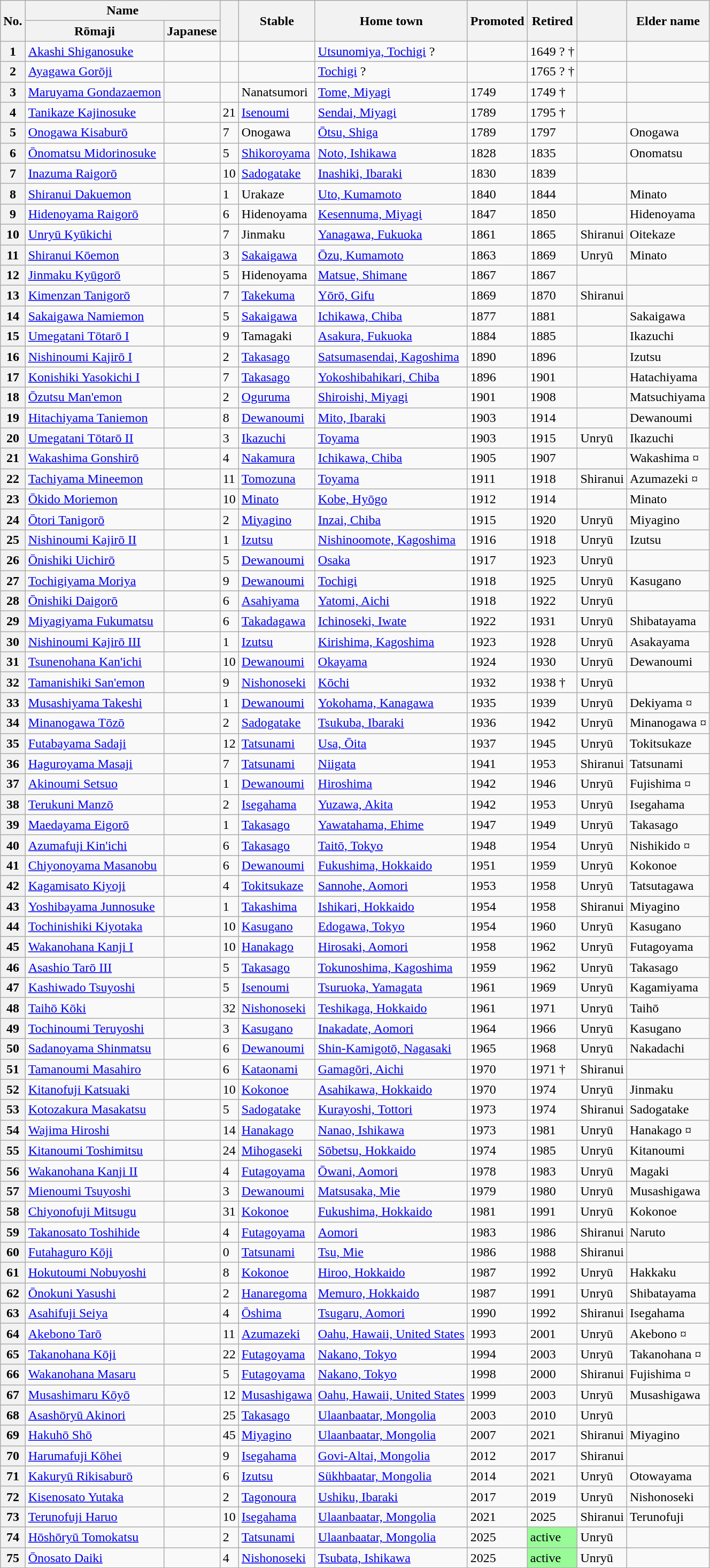<table class="wikitable sortable">
<tr>
<th rowspan=2>No.</th>
<th colspan=2>Name</th>
<th rowspan=2></th>
<th rowspan=2>Stable</th>
<th rowspan=2>Home town</th>
<th rowspan=2>Promoted</th>
<th rowspan=2>Retired</th>
<th rowspan=2></th>
<th rowspan=2>Elder name</th>
</tr>
<tr>
<th>Rōmaji</th>
<th>Japanese</th>
</tr>
<tr>
<th>1</th>
<td><a href='#'>Akashi Shiganosuke</a></td>
<td></td>
<td></td>
<td></td>
<td> <a href='#'>Utsunomiya, Tochigi</a> ?</td>
<td></td>
<td>1649 ? †</td>
<td></td>
<td></td>
</tr>
<tr>
<th>2</th>
<td><a href='#'>Ayagawa Gorōji</a></td>
<td></td>
<td></td>
<td></td>
<td> <a href='#'>Tochigi</a> ?</td>
<td></td>
<td>1765 ? †</td>
<td></td>
<td></td>
</tr>
<tr>
<th>3</th>
<td><a href='#'>Maruyama Gondazaemon</a></td>
<td></td>
<td></td>
<td>Nanatsumori</td>
<td> <a href='#'>Tome, Miyagi</a></td>
<td>1749</td>
<td>1749 †</td>
<td></td>
<td></td>
</tr>
<tr>
<th>4</th>
<td><a href='#'>Tanikaze Kajinosuke</a></td>
<td></td>
<td>21</td>
<td><a href='#'>Isenoumi</a></td>
<td> <a href='#'>Sendai, Miyagi</a></td>
<td>1789</td>
<td>1795 †</td>
<td></td>
<td></td>
</tr>
<tr>
<th>5</th>
<td><a href='#'>Onogawa Kisaburō</a></td>
<td></td>
<td>7</td>
<td>Onogawa</td>
<td> <a href='#'>Ōtsu, Shiga</a></td>
<td>1789</td>
<td>1797</td>
<td></td>
<td>Onogawa</td>
</tr>
<tr>
<th>6</th>
<td><a href='#'>Ōnomatsu Midorinosuke</a></td>
<td></td>
<td>5</td>
<td><a href='#'>Shikoroyama</a></td>
<td> <a href='#'>Noto, Ishikawa</a></td>
<td>1828</td>
<td>1835</td>
<td></td>
<td>Onomatsu</td>
</tr>
<tr>
<th>7</th>
<td><a href='#'>Inazuma Raigorō</a></td>
<td></td>
<td>10</td>
<td><a href='#'>Sadogatake</a></td>
<td> <a href='#'>Inashiki, Ibaraki</a></td>
<td>1830</td>
<td>1839</td>
<td></td>
<td></td>
</tr>
<tr>
<th>8</th>
<td><a href='#'>Shiranui Dakuemon</a></td>
<td></td>
<td>1</td>
<td>Urakaze</td>
<td> <a href='#'>Uto, Kumamoto</a></td>
<td>1840</td>
<td>1844</td>
<td></td>
<td>Minato</td>
</tr>
<tr>
<th>9</th>
<td><a href='#'>Hidenoyama Raigorō</a></td>
<td></td>
<td>6</td>
<td>Hidenoyama</td>
<td> <a href='#'>Kesennuma, Miyagi</a></td>
<td>1847</td>
<td>1850</td>
<td></td>
<td>Hidenoyama</td>
</tr>
<tr>
<th>10</th>
<td><a href='#'>Unryū Kyūkichi</a></td>
<td></td>
<td>7</td>
<td>Jinmaku</td>
<td> <a href='#'>Yanagawa, Fukuoka</a></td>
<td>1861</td>
<td>1865</td>
<td>Shiranui</td>
<td>Oitekaze</td>
</tr>
<tr>
<th>11</th>
<td><a href='#'>Shiranui Kōemon</a></td>
<td></td>
<td>3</td>
<td><a href='#'>Sakaigawa</a></td>
<td> <a href='#'>Ōzu, Kumamoto</a></td>
<td>1863</td>
<td>1869</td>
<td>Unryū</td>
<td>Minato</td>
</tr>
<tr>
<th>12</th>
<td><a href='#'>Jinmaku Kyūgorō</a></td>
<td></td>
<td>5</td>
<td>Hidenoyama</td>
<td> <a href='#'>Matsue, Shimane</a></td>
<td>1867</td>
<td>1867</td>
<td></td>
<td></td>
</tr>
<tr>
<th>13</th>
<td><a href='#'>Kimenzan Tanigorō</a></td>
<td></td>
<td>7</td>
<td><a href='#'>Takekuma</a></td>
<td> <a href='#'>Yōrō, Gifu</a></td>
<td>1869</td>
<td>1870</td>
<td>Shiranui</td>
<td></td>
</tr>
<tr>
<th>14</th>
<td><a href='#'>Sakaigawa Namiemon</a></td>
<td></td>
<td>5</td>
<td><a href='#'>Sakaigawa</a></td>
<td> <a href='#'>Ichikawa, Chiba</a></td>
<td>1877</td>
<td>1881</td>
<td></td>
<td>Sakaigawa</td>
</tr>
<tr>
<th>15</th>
<td><a href='#'>Umegatani Tōtarō I</a></td>
<td></td>
<td>9</td>
<td>Tamagaki</td>
<td> <a href='#'>Asakura, Fukuoka</a></td>
<td>1884</td>
<td>1885</td>
<td></td>
<td>Ikazuchi</td>
</tr>
<tr>
<th>16</th>
<td><a href='#'>Nishinoumi Kajirō I</a></td>
<td></td>
<td>2</td>
<td><a href='#'>Takasago</a></td>
<td> <a href='#'>Satsumasendai, Kagoshima</a></td>
<td>1890</td>
<td>1896</td>
<td></td>
<td>Izutsu</td>
</tr>
<tr>
<th>17</th>
<td><a href='#'>Konishiki Yasokichi I</a></td>
<td></td>
<td>7</td>
<td><a href='#'>Takasago</a></td>
<td> <a href='#'>Yokoshibahikari, Chiba</a></td>
<td>1896</td>
<td>1901</td>
<td></td>
<td>Hatachiyama</td>
</tr>
<tr>
<th>18</th>
<td><a href='#'>Ōzutsu Man'emon</a></td>
<td></td>
<td>2</td>
<td><a href='#'>Oguruma</a></td>
<td> <a href='#'>Shiroishi, Miyagi</a></td>
<td>1901</td>
<td>1908</td>
<td></td>
<td>Matsuchiyama</td>
</tr>
<tr>
<th>19</th>
<td><a href='#'>Hitachiyama Taniemon</a></td>
<td></td>
<td>8</td>
<td><a href='#'>Dewanoumi</a></td>
<td> <a href='#'>Mito, Ibaraki</a></td>
<td>1903</td>
<td>1914</td>
<td></td>
<td>Dewanoumi</td>
</tr>
<tr>
<th>20</th>
<td><a href='#'>Umegatani Tōtarō II</a></td>
<td></td>
<td>3</td>
<td><a href='#'>Ikazuchi</a></td>
<td> <a href='#'>Toyama</a></td>
<td>1903</td>
<td>1915</td>
<td>Unryū</td>
<td>Ikazuchi</td>
</tr>
<tr>
<th>21</th>
<td><a href='#'>Wakashima Gonshirō</a></td>
<td></td>
<td>4</td>
<td><a href='#'>Nakamura</a></td>
<td> <a href='#'>Ichikawa, Chiba</a></td>
<td>1905</td>
<td>1907</td>
<td></td>
<td>Wakashima ¤</td>
</tr>
<tr>
<th>22</th>
<td><a href='#'>Tachiyama Mineemon</a></td>
<td></td>
<td>11</td>
<td><a href='#'>Tomozuna</a></td>
<td> <a href='#'>Toyama</a></td>
<td>1911</td>
<td>1918</td>
<td>Shiranui</td>
<td>Azumazeki ¤</td>
</tr>
<tr>
<th>23</th>
<td><a href='#'>Ōkido Moriemon</a></td>
<td></td>
<td>10</td>
<td><a href='#'>Minato</a></td>
<td> <a href='#'>Kobe, Hyōgo</a></td>
<td>1912</td>
<td>1914</td>
<td></td>
<td>Minato</td>
</tr>
<tr>
<th>24</th>
<td><a href='#'>Ōtori Tanigorō</a></td>
<td></td>
<td>2</td>
<td><a href='#'>Miyagino</a></td>
<td> <a href='#'>Inzai, Chiba</a></td>
<td>1915</td>
<td>1920</td>
<td>Unryū</td>
<td>Miyagino</td>
</tr>
<tr>
<th>25</th>
<td><a href='#'>Nishinoumi Kajirō II</a></td>
<td></td>
<td>1</td>
<td><a href='#'>Izutsu</a></td>
<td> <a href='#'>Nishinoomote, Kagoshima</a></td>
<td>1916</td>
<td>1918</td>
<td>Unryū</td>
<td>Izutsu</td>
</tr>
<tr>
<th>26</th>
<td><a href='#'>Ōnishiki Uichirō</a></td>
<td></td>
<td>5</td>
<td><a href='#'>Dewanoumi</a></td>
<td> <a href='#'>Osaka</a></td>
<td>1917</td>
<td>1923</td>
<td>Unryū</td>
<td></td>
</tr>
<tr>
<th>27</th>
<td><a href='#'>Tochigiyama Moriya</a></td>
<td></td>
<td>9</td>
<td><a href='#'>Dewanoumi</a></td>
<td> <a href='#'>Tochigi</a></td>
<td>1918</td>
<td>1925</td>
<td>Unryū</td>
<td>Kasugano</td>
</tr>
<tr>
<th>28</th>
<td><a href='#'>Ōnishiki Daigorō</a></td>
<td></td>
<td>6</td>
<td><a href='#'>Asahiyama</a></td>
<td> <a href='#'>Yatomi, Aichi</a></td>
<td>1918</td>
<td>1922</td>
<td>Unryū</td>
<td></td>
</tr>
<tr>
<th>29</th>
<td><a href='#'>Miyagiyama Fukumatsu</a></td>
<td></td>
<td>6</td>
<td><a href='#'>Takadagawa</a></td>
<td> <a href='#'>Ichinoseki, Iwate</a></td>
<td>1922</td>
<td>1931</td>
<td>Unryū</td>
<td>Shibatayama</td>
</tr>
<tr>
<th>30</th>
<td><a href='#'>Nishinoumi Kajirō III</a></td>
<td></td>
<td>1</td>
<td><a href='#'>Izutsu</a></td>
<td> <a href='#'>Kirishima, Kagoshima</a></td>
<td>1923</td>
<td>1928</td>
<td>Unryū</td>
<td>Asakayama</td>
</tr>
<tr>
<th>31</th>
<td><a href='#'>Tsunenohana Kan'ichi</a></td>
<td></td>
<td>10</td>
<td><a href='#'>Dewanoumi</a></td>
<td> <a href='#'>Okayama</a></td>
<td>1924</td>
<td>1930</td>
<td>Unryū</td>
<td>Dewanoumi</td>
</tr>
<tr>
<th>32</th>
<td><a href='#'>Tamanishiki San'emon</a></td>
<td></td>
<td>9</td>
<td><a href='#'>Nishonoseki</a></td>
<td> <a href='#'>Kōchi</a></td>
<td>1932</td>
<td>1938 †</td>
<td>Unryū</td>
<td></td>
</tr>
<tr>
<th>33</th>
<td><a href='#'>Musashiyama Takeshi</a></td>
<td></td>
<td>1</td>
<td><a href='#'>Dewanoumi</a></td>
<td> <a href='#'>Yokohama, Kanagawa</a></td>
<td>1935</td>
<td>1939</td>
<td>Unryū</td>
<td>Dekiyama ¤</td>
</tr>
<tr>
<th>34</th>
<td><a href='#'>Minanogawa Tōzō</a></td>
<td></td>
<td>2</td>
<td><a href='#'>Sadogatake</a></td>
<td> <a href='#'>Tsukuba, Ibaraki</a></td>
<td>1936</td>
<td>1942</td>
<td>Unryū</td>
<td>Minanogawa ¤</td>
</tr>
<tr>
<th>35</th>
<td><a href='#'>Futabayama Sadaji</a></td>
<td></td>
<td>12</td>
<td><a href='#'>Tatsunami</a></td>
<td> <a href='#'>Usa, Ōita</a></td>
<td>1937</td>
<td>1945</td>
<td>Unryū</td>
<td>Tokitsukaze</td>
</tr>
<tr>
<th>36</th>
<td><a href='#'>Haguroyama Masaji</a></td>
<td></td>
<td>7</td>
<td><a href='#'>Tatsunami</a></td>
<td> <a href='#'>Niigata</a></td>
<td>1941</td>
<td>1953</td>
<td>Shiranui</td>
<td>Tatsunami</td>
</tr>
<tr>
<th>37</th>
<td><a href='#'>Akinoumi Setsuo</a></td>
<td></td>
<td>1</td>
<td><a href='#'>Dewanoumi</a></td>
<td> <a href='#'>Hiroshima</a></td>
<td>1942</td>
<td>1946</td>
<td>Unryū</td>
<td>Fujishima ¤</td>
</tr>
<tr>
<th>38</th>
<td><a href='#'>Terukuni Manzō</a></td>
<td></td>
<td>2</td>
<td><a href='#'>Isegahama</a></td>
<td> <a href='#'>Yuzawa, Akita</a></td>
<td>1942</td>
<td>1953</td>
<td>Unryū</td>
<td>Isegahama</td>
</tr>
<tr>
<th>39</th>
<td><a href='#'>Maedayama Eigorō</a></td>
<td></td>
<td>1</td>
<td><a href='#'>Takasago</a></td>
<td> <a href='#'>Yawatahama, Ehime</a></td>
<td>1947</td>
<td>1949</td>
<td>Unryū</td>
<td>Takasago</td>
</tr>
<tr>
<th>40</th>
<td><a href='#'>Azumafuji Kin'ichi</a></td>
<td></td>
<td>6</td>
<td><a href='#'>Takasago</a></td>
<td> <a href='#'>Taitō, Tokyo</a></td>
<td>1948</td>
<td>1954</td>
<td>Unryū</td>
<td>Nishikido ¤</td>
</tr>
<tr>
<th>41</th>
<td><a href='#'>Chiyonoyama Masanobu</a></td>
<td></td>
<td>6</td>
<td><a href='#'>Dewanoumi</a></td>
<td> <a href='#'>Fukushima, Hokkaido</a></td>
<td>1951</td>
<td>1959</td>
<td>Unryū</td>
<td>Kokonoe</td>
</tr>
<tr>
<th>42</th>
<td><a href='#'>Kagamisato Kiyoji</a></td>
<td></td>
<td>4</td>
<td><a href='#'>Tokitsukaze</a></td>
<td> <a href='#'>Sannohe, Aomori</a></td>
<td>1953</td>
<td>1958</td>
<td>Unryū</td>
<td>Tatsutagawa</td>
</tr>
<tr>
<th>43</th>
<td><a href='#'>Yoshibayama Junnosuke</a></td>
<td></td>
<td>1</td>
<td><a href='#'>Takashima</a></td>
<td> <a href='#'>Ishikari, Hokkaido</a></td>
<td>1954</td>
<td>1958</td>
<td>Shiranui</td>
<td>Miyagino</td>
</tr>
<tr>
<th>44</th>
<td><a href='#'>Tochinishiki Kiyotaka</a></td>
<td></td>
<td>10</td>
<td><a href='#'>Kasugano</a></td>
<td> <a href='#'>Edogawa, Tokyo</a></td>
<td>1954</td>
<td>1960</td>
<td>Unryū</td>
<td>Kasugano</td>
</tr>
<tr>
<th>45</th>
<td><a href='#'>Wakanohana Kanji I</a></td>
<td></td>
<td>10</td>
<td><a href='#'>Hanakago</a></td>
<td> <a href='#'>Hirosaki, Aomori</a></td>
<td>1958</td>
<td>1962</td>
<td>Unryū</td>
<td>Futagoyama</td>
</tr>
<tr>
<th>46</th>
<td><a href='#'>Asashio Tarō III</a></td>
<td></td>
<td>5</td>
<td><a href='#'>Takasago</a></td>
<td> <a href='#'>Tokunoshima, Kagoshima</a></td>
<td>1959</td>
<td>1962</td>
<td>Unryū</td>
<td>Takasago</td>
</tr>
<tr>
<th>47</th>
<td><a href='#'>Kashiwado Tsuyoshi</a></td>
<td></td>
<td>5</td>
<td><a href='#'>Isenoumi</a></td>
<td> <a href='#'>Tsuruoka, Yamagata</a></td>
<td>1961</td>
<td>1969</td>
<td>Unryū</td>
<td>Kagamiyama</td>
</tr>
<tr>
<th>48</th>
<td><a href='#'>Taihō Kōki</a></td>
<td></td>
<td>32</td>
<td><a href='#'>Nishonoseki</a></td>
<td> <a href='#'>Teshikaga, Hokkaido</a></td>
<td>1961</td>
<td>1971</td>
<td>Unryū</td>
<td>Taihō</td>
</tr>
<tr>
<th>49</th>
<td><a href='#'>Tochinoumi Teruyoshi</a></td>
<td></td>
<td>3</td>
<td><a href='#'>Kasugano</a></td>
<td> <a href='#'>Inakadate, Aomori</a></td>
<td>1964</td>
<td>1966</td>
<td>Unryū</td>
<td>Kasugano</td>
</tr>
<tr>
<th>50</th>
<td><a href='#'>Sadanoyama Shinmatsu</a></td>
<td></td>
<td>6</td>
<td><a href='#'>Dewanoumi</a></td>
<td> <a href='#'>Shin-Kamigotō, Nagasaki</a></td>
<td>1965</td>
<td>1968</td>
<td>Unryū</td>
<td>Nakadachi</td>
</tr>
<tr>
<th>51</th>
<td><a href='#'>Tamanoumi Masahiro</a></td>
<td></td>
<td>6</td>
<td><a href='#'>Kataonami</a></td>
<td> <a href='#'>Gamagōri, Aichi</a></td>
<td>1970</td>
<td>1971 †</td>
<td>Shiranui</td>
<td></td>
</tr>
<tr>
<th>52</th>
<td><a href='#'>Kitanofuji Katsuaki</a></td>
<td></td>
<td>10</td>
<td><a href='#'>Kokonoe</a></td>
<td> <a href='#'>Asahikawa, Hokkaido</a></td>
<td>1970</td>
<td>1974</td>
<td>Unryū</td>
<td>Jinmaku</td>
</tr>
<tr>
<th>53</th>
<td><a href='#'>Kotozakura Masakatsu</a></td>
<td></td>
<td>5</td>
<td><a href='#'>Sadogatake</a></td>
<td> <a href='#'>Kurayoshi, Tottori</a></td>
<td>1973</td>
<td>1974</td>
<td>Shiranui</td>
<td>Sadogatake</td>
</tr>
<tr>
<th>54</th>
<td><a href='#'>Wajima Hiroshi</a></td>
<td></td>
<td>14</td>
<td><a href='#'>Hanakago</a></td>
<td> <a href='#'>Nanao, Ishikawa</a></td>
<td>1973</td>
<td>1981</td>
<td>Unryū</td>
<td>Hanakago ¤</td>
</tr>
<tr>
<th>55</th>
<td><a href='#'>Kitanoumi Toshimitsu</a></td>
<td></td>
<td>24</td>
<td><a href='#'>Mihogaseki</a></td>
<td> <a href='#'>Sōbetsu, Hokkaido</a></td>
<td>1974</td>
<td>1985</td>
<td>Unryū</td>
<td>Kitanoumi</td>
</tr>
<tr>
<th>56</th>
<td><a href='#'>Wakanohana Kanji II</a></td>
<td></td>
<td>4</td>
<td><a href='#'>Futagoyama</a></td>
<td> <a href='#'>Ōwani, Aomori</a></td>
<td>1978</td>
<td>1983</td>
<td>Unryū</td>
<td>Magaki</td>
</tr>
<tr>
<th>57</th>
<td><a href='#'>Mienoumi Tsuyoshi</a></td>
<td></td>
<td>3</td>
<td><a href='#'>Dewanoumi</a></td>
<td> <a href='#'>Matsusaka, Mie</a></td>
<td>1979</td>
<td>1980</td>
<td>Unryū</td>
<td>Musashigawa</td>
</tr>
<tr>
<th>58</th>
<td><a href='#'>Chiyonofuji Mitsugu</a></td>
<td></td>
<td>31</td>
<td><a href='#'>Kokonoe</a></td>
<td> <a href='#'>Fukushima, Hokkaido</a></td>
<td>1981</td>
<td>1991</td>
<td>Unryū</td>
<td>Kokonoe</td>
</tr>
<tr>
<th>59</th>
<td><a href='#'>Takanosato Toshihide</a></td>
<td></td>
<td>4</td>
<td><a href='#'>Futagoyama</a></td>
<td> <a href='#'>Aomori</a></td>
<td>1983</td>
<td>1986</td>
<td>Shiranui</td>
<td>Naruto</td>
</tr>
<tr>
<th>60</th>
<td><a href='#'>Futahaguro Kōji</a></td>
<td></td>
<td>0</td>
<td><a href='#'>Tatsunami</a></td>
<td> <a href='#'>Tsu, Mie</a></td>
<td>1986</td>
<td>1988</td>
<td>Shiranui</td>
<td></td>
</tr>
<tr>
<th>61</th>
<td><a href='#'>Hokutoumi Nobuyoshi</a></td>
<td></td>
<td>8</td>
<td><a href='#'>Kokonoe</a></td>
<td> <a href='#'>Hiroo, Hokkaido</a></td>
<td>1987</td>
<td>1992</td>
<td>Unryū</td>
<td>Hakkaku</td>
</tr>
<tr>
<th>62</th>
<td><a href='#'>Ōnokuni Yasushi</a></td>
<td></td>
<td>2</td>
<td><a href='#'>Hanaregoma</a></td>
<td> <a href='#'>Memuro, Hokkaido</a></td>
<td>1987</td>
<td>1991</td>
<td>Unryū</td>
<td>Shibatayama</td>
</tr>
<tr>
<th>63</th>
<td><a href='#'>Asahifuji Seiya</a></td>
<td></td>
<td>4</td>
<td><a href='#'>Ōshima</a></td>
<td> <a href='#'>Tsugaru, Aomori</a></td>
<td>1990</td>
<td>1992</td>
<td>Shiranui</td>
<td>Isegahama</td>
</tr>
<tr>
<th>64</th>
<td><a href='#'>Akebono Tarō</a></td>
<td></td>
<td>11</td>
<td><a href='#'>Azumazeki</a></td>
<td> <a href='#'>Oahu, Hawaii, United States</a></td>
<td>1993</td>
<td>2001</td>
<td>Unryū</td>
<td>Akebono ¤</td>
</tr>
<tr>
<th>65</th>
<td><a href='#'>Takanohana Kōji</a></td>
<td></td>
<td>22</td>
<td><a href='#'>Futagoyama</a></td>
<td> <a href='#'>Nakano, Tokyo</a></td>
<td>1994</td>
<td>2003</td>
<td>Unryū</td>
<td>Takanohana ¤</td>
</tr>
<tr>
<th>66</th>
<td><a href='#'>Wakanohana Masaru</a></td>
<td></td>
<td>5</td>
<td><a href='#'>Futagoyama</a></td>
<td> <a href='#'>Nakano, Tokyo</a></td>
<td>1998</td>
<td>2000</td>
<td>Shiranui</td>
<td>Fujishima ¤</td>
</tr>
<tr>
<th>67</th>
<td><a href='#'>Musashimaru Kōyō</a></td>
<td></td>
<td>12</td>
<td><a href='#'>Musashigawa</a></td>
<td> <a href='#'>Oahu, Hawaii, United States</a></td>
<td>1999</td>
<td>2003</td>
<td>Unryū</td>
<td>Musashigawa</td>
</tr>
<tr>
<th>68</th>
<td><a href='#'>Asashōryū Akinori</a></td>
<td></td>
<td>25</td>
<td><a href='#'>Takasago</a></td>
<td> <a href='#'>Ulaanbaatar, Mongolia</a></td>
<td>2003</td>
<td>2010</td>
<td>Unryū</td>
<td></td>
</tr>
<tr>
<th>69</th>
<td><a href='#'>Hakuhō Shō</a></td>
<td></td>
<td>45</td>
<td><a href='#'>Miyagino</a></td>
<td> <a href='#'>Ulaanbaatar, Mongolia</a></td>
<td>2007</td>
<td>2021</td>
<td>Shiranui</td>
<td>Miyagino</td>
</tr>
<tr>
<th>70</th>
<td><a href='#'>Harumafuji Kōhei</a></td>
<td></td>
<td>9</td>
<td><a href='#'>Isegahama</a></td>
<td> <a href='#'>Govi-Altai, Mongolia</a></td>
<td>2012</td>
<td>2017</td>
<td>Shiranui</td>
<td></td>
</tr>
<tr>
<th>71</th>
<td><a href='#'>Kakuryū Rikisaburō</a></td>
<td></td>
<td>6</td>
<td><a href='#'>Izutsu</a></td>
<td> <a href='#'>Sükhbaatar, Mongolia</a></td>
<td>2014</td>
<td>2021</td>
<td>Unryū</td>
<td>Otowayama</td>
</tr>
<tr>
<th>72</th>
<td><a href='#'>Kisenosato Yutaka</a></td>
<td></td>
<td>2</td>
<td><a href='#'>Tagonoura</a></td>
<td> <a href='#'>Ushiku, Ibaraki</a></td>
<td>2017</td>
<td>2019</td>
<td>Unryū</td>
<td>Nishonoseki</td>
</tr>
<tr>
<th>73</th>
<td><a href='#'>Terunofuji Haruo</a></td>
<td></td>
<td>10</td>
<td><a href='#'>Isegahama</a></td>
<td> <a href='#'>Ulaanbaatar, Mongolia</a></td>
<td>2021</td>
<td>2025</td>
<td>Shiranui</td>
<td>Terunofuji</td>
</tr>
<tr>
<th>74</th>
<td><a href='#'>Hōshōryū Tomokatsu</a></td>
<td></td>
<td>2</td>
<td><a href='#'>Tatsunami</a></td>
<td> <a href='#'>Ulaanbaatar, Mongolia</a></td>
<td>2025</td>
<td style="background-color:#98FB98">active</td>
<td>Unryū</td>
<td></td>
</tr>
<tr>
<th>75</th>
<td><a href='#'>Ōnosato Daiki</a></td>
<td></td>
<td>4</td>
<td><a href='#'>Nishonoseki</a></td>
<td> <a href='#'>Tsubata, Ishikawa</a></td>
<td>2025</td>
<td style="background-color:#98FB98">active</td>
<td>Unryū</td>
<td></td>
</tr>
</table>
